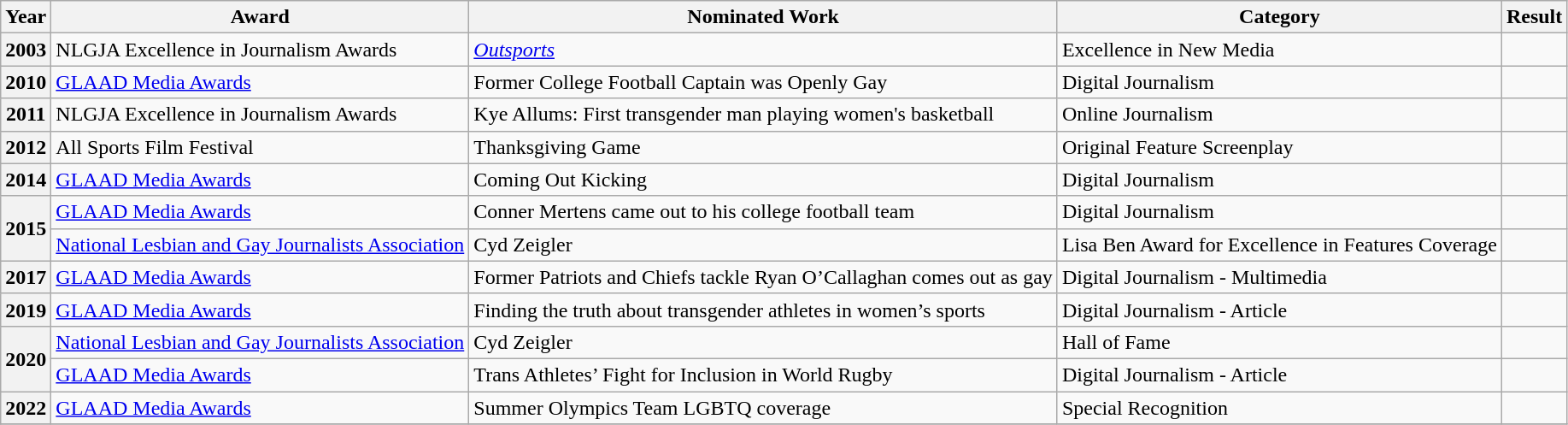<table class="wikitable">
<tr>
<th scope="col">Year</th>
<th scope="col">Award</th>
<th scope="col">Nominated Work</th>
<th scope="col">Category</th>
<th scope="col">Result</th>
</tr>
<tr>
<th scope="row">2003</th>
<td>NLGJA Excellence in Journalism Awards</td>
<td><em><a href='#'>Outsports</a></em></td>
<td>Excellence in New Media</td>
<td></td>
</tr>
<tr>
<th scope="row">2010</th>
<td><a href='#'>GLAAD Media Awards</a></td>
<td>Former College Football Captain was Openly Gay</td>
<td>Digital Journalism</td>
<td></td>
</tr>
<tr>
<th scope="row">2011</th>
<td>NLGJA Excellence in Journalism Awards</td>
<td>Kye Allums: First transgender man playing women's basketball</td>
<td>Online Journalism</td>
<td></td>
</tr>
<tr>
<th scope="row">2012</th>
<td>All Sports Film Festival</td>
<td>Thanksgiving Game</td>
<td>Original Feature Screenplay</td>
<td></td>
</tr>
<tr>
<th scope="row">2014</th>
<td><a href='#'>GLAAD Media Awards</a></td>
<td>Coming Out Kicking</td>
<td>Digital Journalism</td>
<td></td>
</tr>
<tr>
<th scope="row" rowspan="2">2015</th>
<td><a href='#'>GLAAD Media Awards</a></td>
<td>Conner Mertens came out to his college football team</td>
<td>Digital Journalism</td>
<td></td>
</tr>
<tr>
<td><a href='#'>National Lesbian and Gay Journalists Association</a></td>
<td>Cyd Zeigler</td>
<td>Lisa Ben Award for Excellence in Features Coverage</td>
<td></td>
</tr>
<tr>
<th scope="row">2017</th>
<td><a href='#'>GLAAD Media Awards</a></td>
<td>Former Patriots and Chiefs tackle Ryan O’Callaghan comes out as gay</td>
<td>Digital Journalism - Multimedia</td>
<td></td>
</tr>
<tr>
<th scope="row">2019</th>
<td><a href='#'>GLAAD Media Awards</a></td>
<td>Finding the truth about transgender athletes in women’s sports</td>
<td>Digital Journalism - Article</td>
<td></td>
</tr>
<tr>
<th scope="row" rowspan="2">2020</th>
<td><a href='#'>National Lesbian and Gay Journalists Association</a></td>
<td>Cyd Zeigler</td>
<td>Hall of Fame</td>
<td></td>
</tr>
<tr>
<td><a href='#'>GLAAD Media Awards</a></td>
<td>Trans Athletes’ Fight for Inclusion in World Rugby</td>
<td>Digital Journalism - Article</td>
<td></td>
</tr>
<tr>
<th scope="row">2022</th>
<td><a href='#'>GLAAD Media Awards</a></td>
<td>Summer Olympics Team LGBTQ coverage</td>
<td>Special Recognition</td>
<td></td>
</tr>
<tr>
</tr>
</table>
